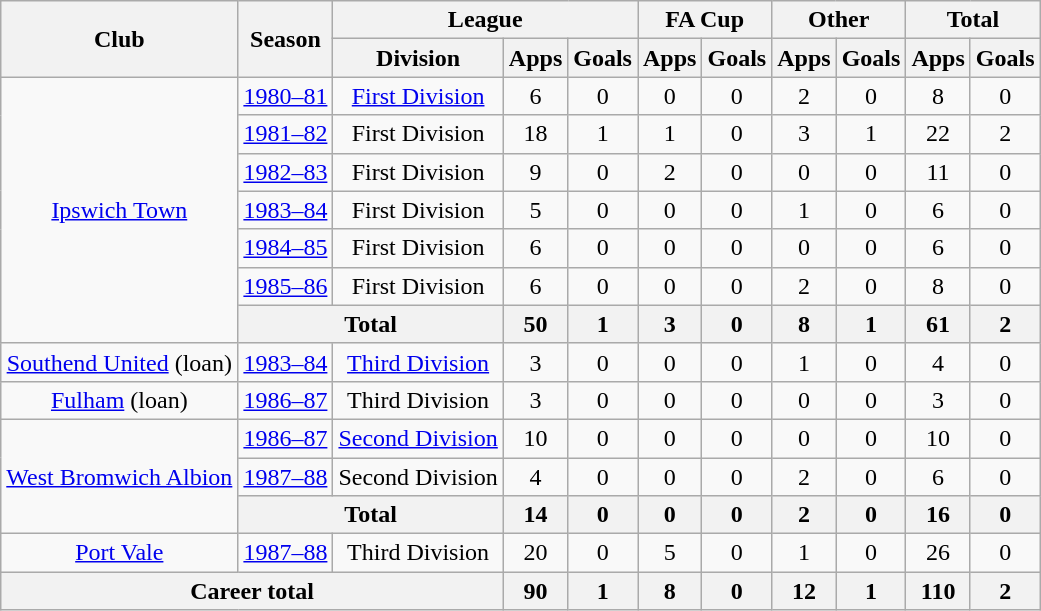<table class="wikitable" style="text-align: center;">
<tr>
<th rowspan="2">Club</th>
<th rowspan="2">Season</th>
<th colspan="3">League</th>
<th colspan="2">FA Cup</th>
<th colspan="2">Other</th>
<th colspan="2">Total</th>
</tr>
<tr>
<th>Division</th>
<th>Apps</th>
<th>Goals</th>
<th>Apps</th>
<th>Goals</th>
<th>Apps</th>
<th>Goals</th>
<th>Apps</th>
<th>Goals</th>
</tr>
<tr>
<td rowspan="7"><a href='#'>Ipswich Town</a></td>
<td><a href='#'>1980–81</a></td>
<td><a href='#'>First Division</a></td>
<td>6</td>
<td>0</td>
<td>0</td>
<td>0</td>
<td>2</td>
<td>0</td>
<td>8</td>
<td>0</td>
</tr>
<tr>
<td><a href='#'>1981–82</a></td>
<td>First Division</td>
<td>18</td>
<td>1</td>
<td>1</td>
<td>0</td>
<td>3</td>
<td>1</td>
<td>22</td>
<td>2</td>
</tr>
<tr>
<td><a href='#'>1982–83</a></td>
<td>First Division</td>
<td>9</td>
<td>0</td>
<td>2</td>
<td>0</td>
<td>0</td>
<td>0</td>
<td>11</td>
<td>0</td>
</tr>
<tr>
<td><a href='#'>1983–84</a></td>
<td>First Division</td>
<td>5</td>
<td>0</td>
<td>0</td>
<td>0</td>
<td>1</td>
<td>0</td>
<td>6</td>
<td>0</td>
</tr>
<tr>
<td><a href='#'>1984–85</a></td>
<td>First Division</td>
<td>6</td>
<td>0</td>
<td>0</td>
<td>0</td>
<td>0</td>
<td>0</td>
<td>6</td>
<td>0</td>
</tr>
<tr>
<td><a href='#'>1985–86</a></td>
<td>First Division</td>
<td>6</td>
<td>0</td>
<td>0</td>
<td>0</td>
<td>2</td>
<td>0</td>
<td>8</td>
<td>0</td>
</tr>
<tr>
<th colspan="2">Total</th>
<th>50</th>
<th>1</th>
<th>3</th>
<th>0</th>
<th>8</th>
<th>1</th>
<th>61</th>
<th>2</th>
</tr>
<tr>
<td><a href='#'>Southend United</a> (loan)</td>
<td><a href='#'>1983–84</a></td>
<td><a href='#'>Third Division</a></td>
<td>3</td>
<td>0</td>
<td>0</td>
<td>0</td>
<td>1</td>
<td>0</td>
<td>4</td>
<td>0</td>
</tr>
<tr>
<td><a href='#'>Fulham</a> (loan)</td>
<td><a href='#'>1986–87</a></td>
<td>Third Division</td>
<td>3</td>
<td>0</td>
<td>0</td>
<td>0</td>
<td>0</td>
<td>0</td>
<td>3</td>
<td>0</td>
</tr>
<tr>
<td rowspan="3"><a href='#'>West Bromwich Albion</a></td>
<td><a href='#'>1986–87</a></td>
<td><a href='#'>Second Division</a></td>
<td>10</td>
<td>0</td>
<td>0</td>
<td>0</td>
<td>0</td>
<td>0</td>
<td>10</td>
<td>0</td>
</tr>
<tr>
<td><a href='#'>1987–88</a></td>
<td>Second Division</td>
<td>4</td>
<td>0</td>
<td>0</td>
<td>0</td>
<td>2</td>
<td>0</td>
<td>6</td>
<td>0</td>
</tr>
<tr>
<th colspan="2">Total</th>
<th>14</th>
<th>0</th>
<th>0</th>
<th>0</th>
<th>2</th>
<th>0</th>
<th>16</th>
<th>0</th>
</tr>
<tr>
<td><a href='#'>Port Vale</a></td>
<td><a href='#'>1987–88</a></td>
<td>Third Division</td>
<td>20</td>
<td>0</td>
<td>5</td>
<td>0</td>
<td>1</td>
<td>0</td>
<td>26</td>
<td>0</td>
</tr>
<tr>
<th colspan="3">Career total</th>
<th>90</th>
<th>1</th>
<th>8</th>
<th>0</th>
<th>12</th>
<th>1</th>
<th>110</th>
<th>2</th>
</tr>
</table>
